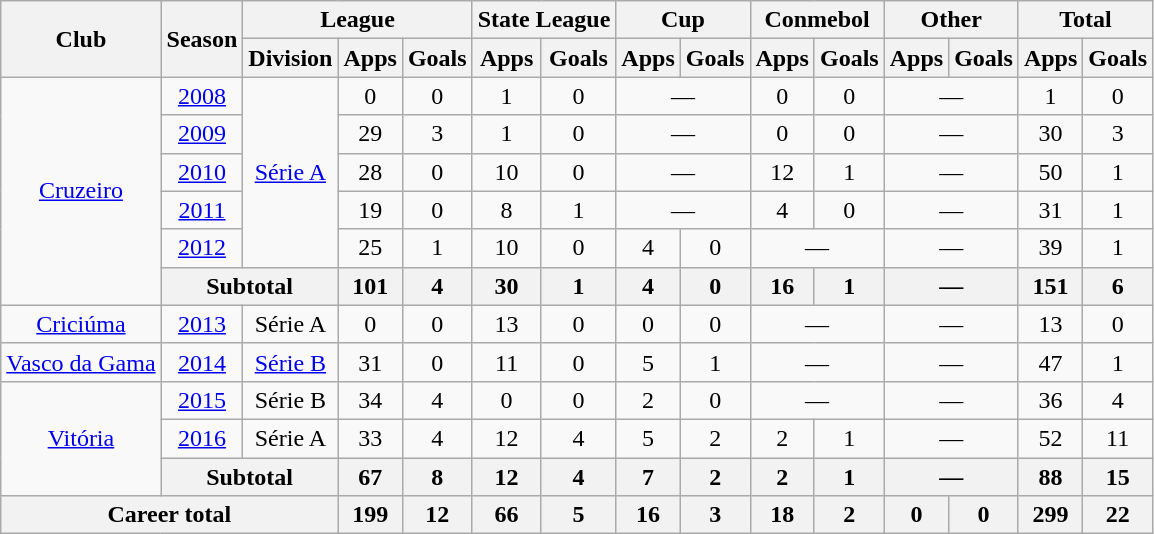<table class="wikitable" style="text-align: center;">
<tr>
<th rowspan="2">Club</th>
<th rowspan="2">Season</th>
<th colspan="3">League</th>
<th colspan="2">State League</th>
<th colspan="2">Cup</th>
<th colspan="2">Conmebol</th>
<th colspan="2">Other</th>
<th colspan="2">Total</th>
</tr>
<tr>
<th>Division</th>
<th>Apps</th>
<th>Goals</th>
<th>Apps</th>
<th>Goals</th>
<th>Apps</th>
<th>Goals</th>
<th>Apps</th>
<th>Goals</th>
<th>Apps</th>
<th>Goals</th>
<th>Apps</th>
<th>Goals</th>
</tr>
<tr>
<td rowspan="6" valign="center"><a href='#'>Cruzeiro</a></td>
<td><a href='#'>2008</a></td>
<td rowspan="5"><a href='#'>Série A</a></td>
<td>0</td>
<td>0</td>
<td>1</td>
<td>0</td>
<td colspan="2">—</td>
<td>0</td>
<td>0</td>
<td colspan="2">—</td>
<td>1</td>
<td>0</td>
</tr>
<tr>
<td><a href='#'>2009</a></td>
<td>29</td>
<td>3</td>
<td>1</td>
<td>0</td>
<td colspan="2">—</td>
<td>0</td>
<td>0</td>
<td colspan="2">—</td>
<td>30</td>
<td>3</td>
</tr>
<tr>
<td><a href='#'>2010</a></td>
<td>28</td>
<td>0</td>
<td>10</td>
<td>0</td>
<td colspan="2">—</td>
<td>12</td>
<td>1</td>
<td colspan="2">—</td>
<td>50</td>
<td>1</td>
</tr>
<tr>
<td><a href='#'>2011</a></td>
<td>19</td>
<td>0</td>
<td>8</td>
<td>1</td>
<td colspan="2">—</td>
<td>4</td>
<td>0</td>
<td colspan="2">—</td>
<td>31</td>
<td>1</td>
</tr>
<tr>
<td><a href='#'>2012</a></td>
<td>25</td>
<td>1</td>
<td>10</td>
<td>0</td>
<td>4</td>
<td>0</td>
<td colspan="2">—</td>
<td colspan="2">—</td>
<td>39</td>
<td>1</td>
</tr>
<tr>
<th colspan="2">Subtotal</th>
<th>101</th>
<th>4</th>
<th>30</th>
<th>1</th>
<th>4</th>
<th>0</th>
<th>16</th>
<th>1</th>
<th colspan="2">—</th>
<th>151</th>
<th>6</th>
</tr>
<tr>
<td valign="center"><a href='#'>Criciúma</a></td>
<td><a href='#'>2013</a></td>
<td>Série A</td>
<td>0</td>
<td>0</td>
<td>13</td>
<td>0</td>
<td>0</td>
<td>0</td>
<td colspan="2">—</td>
<td colspan="2">—</td>
<td>13</td>
<td>0</td>
</tr>
<tr>
<td valign="center"><a href='#'>Vasco da Gama</a></td>
<td><a href='#'>2014</a></td>
<td><a href='#'>Série B</a></td>
<td>31</td>
<td>0</td>
<td>11</td>
<td>0</td>
<td>5</td>
<td>1</td>
<td colspan="2">—</td>
<td colspan="2">—</td>
<td>47</td>
<td>1</td>
</tr>
<tr>
<td rowspan="3" valign="center"><a href='#'>Vitória</a></td>
<td><a href='#'>2015</a></td>
<td>Série B</td>
<td>34</td>
<td>4</td>
<td>0</td>
<td>0</td>
<td>2</td>
<td>0</td>
<td colspan="2">—</td>
<td colspan="2">—</td>
<td>36</td>
<td>4</td>
</tr>
<tr>
<td><a href='#'>2016</a></td>
<td>Série A</td>
<td>33</td>
<td>4</td>
<td>12</td>
<td>4</td>
<td>5</td>
<td>2</td>
<td>2</td>
<td>1</td>
<td colspan="2">—</td>
<td>52</td>
<td>11</td>
</tr>
<tr>
<th colspan="2">Subtotal</th>
<th>67</th>
<th>8</th>
<th>12</th>
<th>4</th>
<th>7</th>
<th>2</th>
<th>2</th>
<th>1</th>
<th colspan="2">—</th>
<th>88</th>
<th>15</th>
</tr>
<tr>
<th colspan="3"><strong>Career total</strong></th>
<th>199</th>
<th>12</th>
<th>66</th>
<th>5</th>
<th>16</th>
<th>3</th>
<th>18</th>
<th>2</th>
<th>0</th>
<th>0</th>
<th>299</th>
<th>22</th>
</tr>
</table>
